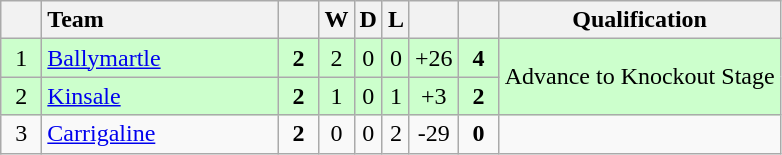<table class="wikitable" style="text-align:center">
<tr>
<th width="20"></th>
<th width="150" style="text-align:left;">Team</th>
<th width="20"></th>
<th>W</th>
<th>D</th>
<th>L</th>
<th width="20"></th>
<th width="20"></th>
<th>Qualification</th>
</tr>
<tr style="background:#ccffcc">
<td>1</td>
<td align="left"> <a href='#'>Ballymartle</a></td>
<td><strong>2</strong></td>
<td>2</td>
<td>0</td>
<td>0</td>
<td>+26</td>
<td><strong>4</strong></td>
<td rowspan="2">Advance to Knockout Stage</td>
</tr>
<tr style="background:#ccffcc">
<td>2</td>
<td align="left"> <a href='#'>Kinsale</a></td>
<td><strong>2</strong></td>
<td>1</td>
<td>0</td>
<td>1</td>
<td>+3</td>
<td><strong>2</strong></td>
</tr>
<tr>
<td>3</td>
<td align="left"> <a href='#'>Carrigaline</a></td>
<td><strong>2</strong></td>
<td>0</td>
<td>0</td>
<td>2</td>
<td>-29</td>
<td><strong>0</strong></td>
<td></td>
</tr>
</table>
